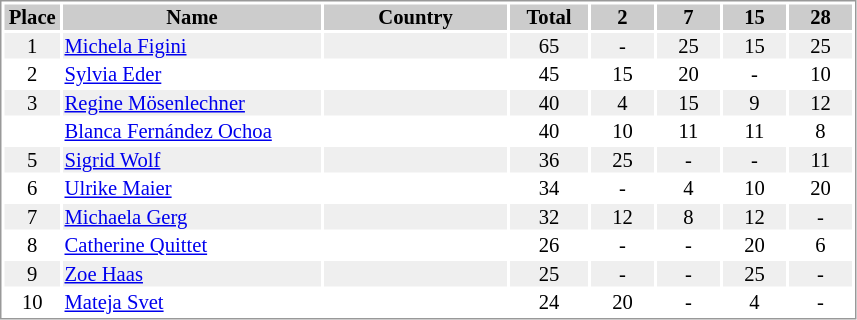<table border="0" style="border: 1px solid #999; background-color:#FFFFFF; text-align:center; font-size:86%; line-height:15px;">
<tr align="center" bgcolor="#CCCCCC">
<th width=35>Place</th>
<th width=170>Name</th>
<th width=120>Country</th>
<th width=50>Total</th>
<th width=40>2</th>
<th width=40>7</th>
<th width=40>15</th>
<th width=40>28</th>
</tr>
<tr bgcolor="#EFEFEF">
<td>1</td>
<td align="left"><a href='#'>Michela Figini</a></td>
<td align="left"></td>
<td>65</td>
<td>-</td>
<td>25</td>
<td>15</td>
<td>25</td>
</tr>
<tr>
<td>2</td>
<td align="left"><a href='#'>Sylvia Eder</a></td>
<td align="left"></td>
<td>45</td>
<td>15</td>
<td>20</td>
<td>-</td>
<td>10</td>
</tr>
<tr bgcolor="#EFEFEF">
<td>3</td>
<td align="left"><a href='#'>Regine Mösenlechner</a></td>
<td align="left"></td>
<td>40</td>
<td>4</td>
<td>15</td>
<td>9</td>
<td>12</td>
</tr>
<tr>
<td></td>
<td align="left"><a href='#'>Blanca Fernández Ochoa</a></td>
<td align="left"></td>
<td>40</td>
<td>10</td>
<td>11</td>
<td>11</td>
<td>8</td>
</tr>
<tr bgcolor="#EFEFEF">
<td>5</td>
<td align="left"><a href='#'>Sigrid Wolf</a></td>
<td align="left"></td>
<td>36</td>
<td>25</td>
<td>-</td>
<td>-</td>
<td>11</td>
</tr>
<tr>
<td>6</td>
<td align="left"><a href='#'>Ulrike Maier</a></td>
<td align="left"></td>
<td>34</td>
<td>-</td>
<td>4</td>
<td>10</td>
<td>20</td>
</tr>
<tr bgcolor="#EFEFEF">
<td>7</td>
<td align="left"><a href='#'>Michaela Gerg</a></td>
<td align="left"></td>
<td>32</td>
<td>12</td>
<td>8</td>
<td>12</td>
<td>-</td>
</tr>
<tr>
<td>8</td>
<td align="left"><a href='#'>Catherine Quittet</a></td>
<td align="left"></td>
<td>26</td>
<td>-</td>
<td>-</td>
<td>20</td>
<td>6</td>
</tr>
<tr bgcolor="#EFEFEF">
<td>9</td>
<td align="left"><a href='#'>Zoe Haas</a></td>
<td align="left"></td>
<td>25</td>
<td>-</td>
<td>-</td>
<td>25</td>
<td>-</td>
</tr>
<tr>
<td>10</td>
<td align="left"><a href='#'>Mateja Svet</a></td>
<td align="left"></td>
<td>24</td>
<td>20</td>
<td>-</td>
<td>4</td>
<td>-</td>
</tr>
</table>
